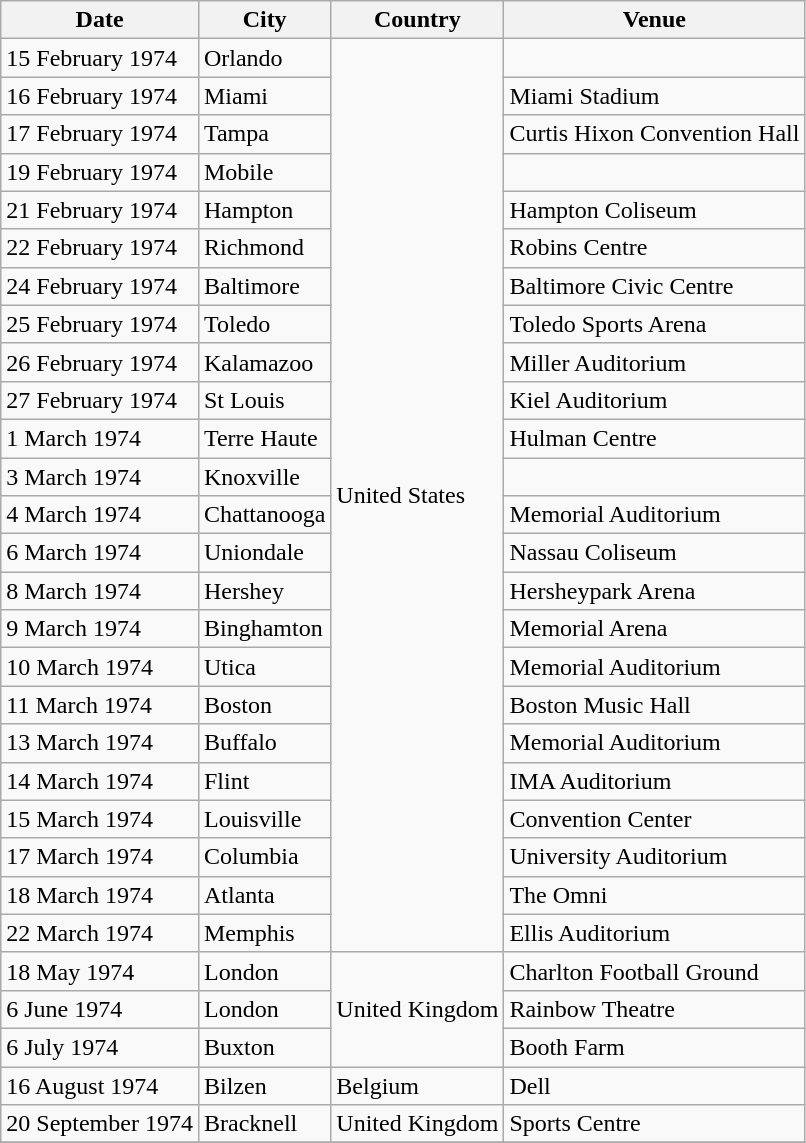<table class="wikitable">
<tr>
<th>Date</th>
<th>City</th>
<th>Country</th>
<th>Venue</th>
</tr>
<tr>
<td>15 February 1974</td>
<td>Orlando</td>
<td rowspan="24">United States</td>
<td></td>
</tr>
<tr>
<td>16 February 1974</td>
<td>Miami</td>
<td>Miami Stadium</td>
</tr>
<tr>
<td>17 February 1974</td>
<td>Tampa</td>
<td>Curtis Hixon Convention Hall</td>
</tr>
<tr>
<td>19 February 1974</td>
<td>Mobile</td>
<td></td>
</tr>
<tr>
<td>21 February 1974</td>
<td>Hampton</td>
<td>Hampton Coliseum</td>
</tr>
<tr>
<td>22 February 1974</td>
<td>Richmond</td>
<td>Robins Centre</td>
</tr>
<tr>
<td>24 February 1974</td>
<td>Baltimore</td>
<td>Baltimore Civic Centre</td>
</tr>
<tr>
<td>25 February 1974</td>
<td>Toledo</td>
<td>Toledo Sports Arena</td>
</tr>
<tr>
<td>26 February 1974</td>
<td>Kalamazoo</td>
<td>Miller Auditorium</td>
</tr>
<tr>
<td>27 February 1974</td>
<td>St Louis</td>
<td>Kiel Auditorium</td>
</tr>
<tr>
<td>1 March 1974</td>
<td>Terre Haute</td>
<td>Hulman Centre</td>
</tr>
<tr>
<td>3 March 1974</td>
<td>Knoxville</td>
<td></td>
</tr>
<tr>
<td>4 March 1974</td>
<td>Chattanooga</td>
<td>Memorial Auditorium</td>
</tr>
<tr>
<td>6 March 1974</td>
<td>Uniondale</td>
<td>Nassau Coliseum</td>
</tr>
<tr>
<td>8 March 1974</td>
<td>Hershey</td>
<td>Hersheypark Arena</td>
</tr>
<tr>
<td>9 March 1974</td>
<td>Binghamton</td>
<td>Memorial Arena</td>
</tr>
<tr>
<td>10 March 1974</td>
<td>Utica</td>
<td>Memorial Auditorium</td>
</tr>
<tr>
<td>11 March 1974</td>
<td>Boston</td>
<td>Boston Music Hall</td>
</tr>
<tr>
<td>13 March 1974</td>
<td>Buffalo</td>
<td>Memorial Auditorium</td>
</tr>
<tr>
<td>14 March 1974</td>
<td>Flint</td>
<td>IMA Auditorium</td>
</tr>
<tr>
<td>15 March 1974</td>
<td>Louisville</td>
<td>Convention Center</td>
</tr>
<tr>
<td>17 March 1974</td>
<td>Columbia</td>
<td>University Auditorium</td>
</tr>
<tr>
<td>18 March 1974</td>
<td>Atlanta</td>
<td>The Omni</td>
</tr>
<tr>
<td>22 March 1974</td>
<td>Memphis</td>
<td>Ellis Auditorium</td>
</tr>
<tr>
<td>18 May 1974</td>
<td>London</td>
<td rowspan="3">United Kingdom</td>
<td>Charlton Football Ground</td>
</tr>
<tr>
<td>6 June 1974</td>
<td>London</td>
<td>Rainbow Theatre</td>
</tr>
<tr>
<td>6 July 1974</td>
<td>Buxton</td>
<td>Booth Farm</td>
</tr>
<tr>
<td>16 August 1974</td>
<td>Bilzen</td>
<td>Belgium</td>
<td>Dell</td>
</tr>
<tr>
<td>20 September 1974</td>
<td>Bracknell</td>
<td>United Kingdom</td>
<td>Sports Centre</td>
</tr>
<tr>
</tr>
</table>
